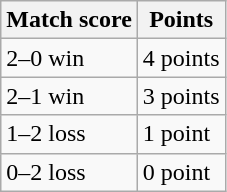<table class="wikitable">
<tr>
<th>Match score</th>
<th>Points</th>
</tr>
<tr>
<td>2–0 win</td>
<td>4 points</td>
</tr>
<tr>
<td>2–1 win</td>
<td>3 points</td>
</tr>
<tr>
<td>1–2 loss</td>
<td>1 point</td>
</tr>
<tr>
<td>0–2 loss</td>
<td>0 point</td>
</tr>
</table>
